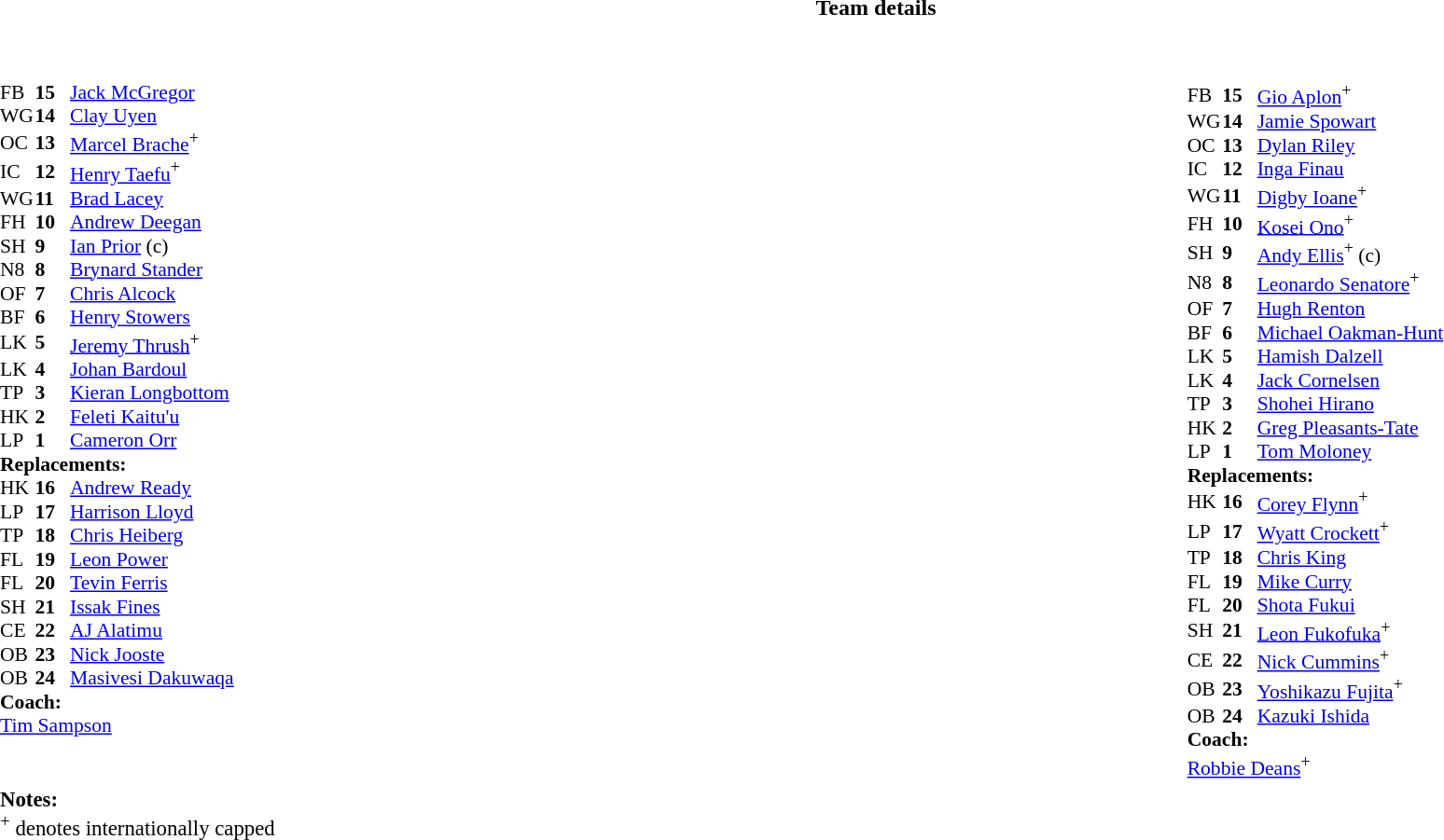<table border="0" style="width:100%;" class="collapsible collapsed">
<tr>
<th>Team details</th>
</tr>
<tr>
<td><br><table style="width:100%;">
<tr>
<td style="vertical-align:top; width:50%;"><br><table style="font-size: 90%" cellspacing="0" cellpadding="0">
<tr>
<th width="25"></th>
<th width="25"></th>
</tr>
<tr>
<td>FB</td>
<td><strong>15</strong></td>
<td> <a href='#'>Jack McGregor</a></td>
</tr>
<tr>
<td>WG</td>
<td><strong>14</strong></td>
<td> <a href='#'>Clay Uyen</a></td>
</tr>
<tr>
<td>OC</td>
<td><strong>13</strong></td>
<td> <a href='#'>Marcel Brache</a><sup>+</sup></td>
</tr>
<tr>
<td>IC</td>
<td><strong>12</strong></td>
<td> <a href='#'>Henry Taefu</a><sup>+</sup></td>
</tr>
<tr>
<td>WG</td>
<td><strong>11</strong></td>
<td> <a href='#'>Brad Lacey</a></td>
</tr>
<tr>
<td>FH</td>
<td><strong>10</strong></td>
<td> <a href='#'>Andrew Deegan</a></td>
</tr>
<tr>
<td>SH</td>
<td><strong>9</strong></td>
<td> <a href='#'>Ian Prior</a> (c)</td>
</tr>
<tr>
<td>N8</td>
<td><strong>8</strong></td>
<td> <a href='#'>Brynard Stander</a></td>
</tr>
<tr>
<td>OF</td>
<td><strong>7</strong></td>
<td> <a href='#'>Chris Alcock</a></td>
</tr>
<tr>
<td>BF</td>
<td><strong>6</strong></td>
<td> <a href='#'>Henry Stowers</a></td>
</tr>
<tr>
<td>LK</td>
<td><strong>5</strong></td>
<td> <a href='#'>Jeremy Thrush</a><sup>+</sup></td>
</tr>
<tr>
<td>LK</td>
<td><strong>4</strong></td>
<td> <a href='#'>Johan Bardoul</a></td>
</tr>
<tr>
<td>TP</td>
<td><strong>3</strong></td>
<td> <a href='#'>Kieran Longbottom</a></td>
</tr>
<tr>
<td>HK</td>
<td><strong>2</strong></td>
<td> <a href='#'>Feleti Kaitu'u</a></td>
</tr>
<tr>
<td>LP</td>
<td><strong>1</strong></td>
<td> <a href='#'>Cameron Orr</a></td>
</tr>
<tr>
<td colspan="3"><strong>Replacements:</strong></td>
</tr>
<tr>
<td>HK</td>
<td><strong>16</strong></td>
<td> <a href='#'>Andrew Ready</a></td>
</tr>
<tr>
<td>LP</td>
<td><strong>17</strong></td>
<td> <a href='#'>Harrison Lloyd</a></td>
</tr>
<tr>
<td>TP</td>
<td><strong>18</strong></td>
<td> <a href='#'>Chris Heiberg</a></td>
</tr>
<tr>
<td>FL</td>
<td><strong>19</strong></td>
<td> <a href='#'>Leon Power</a></td>
</tr>
<tr>
<td>FL</td>
<td><strong>20</strong></td>
<td> <a href='#'>Tevin Ferris</a></td>
</tr>
<tr>
<td>SH</td>
<td><strong>21</strong></td>
<td> <a href='#'>Issak Fines</a></td>
</tr>
<tr>
<td>CE</td>
<td><strong>22</strong></td>
<td> <a href='#'>AJ Alatimu</a></td>
</tr>
<tr>
<td>OB</td>
<td><strong>23</strong></td>
<td> <a href='#'>Nick Jooste</a></td>
</tr>
<tr>
<td>OB</td>
<td><strong>24</strong></td>
<td> <a href='#'>Masivesi Dakuwaqa</a></td>
</tr>
<tr>
<td colspan="3"><strong>Coach:</strong></td>
</tr>
<tr>
<td colspan="4"> <a href='#'>Tim Sampson</a></td>
</tr>
</table>
</td>
<td style="vertical-align:top; width:50%;"><br><table cellspacing="0" cellpadding="0" style="font-size:90%; margin:auto;">
<tr>
<th width="25"></th>
<th width="25"></th>
</tr>
<tr>
<td>FB</td>
<td><strong>15</strong></td>
<td> <a href='#'>Gio Aplon</a><sup>+</sup></td>
</tr>
<tr>
<td>WG</td>
<td><strong>14</strong></td>
<td> <a href='#'>Jamie Spowart</a></td>
</tr>
<tr>
<td>OC</td>
<td><strong>13</strong></td>
<td> <a href='#'>Dylan Riley</a></td>
</tr>
<tr>
<td>IC</td>
<td><strong>12</strong></td>
<td> <a href='#'>Inga Finau</a></td>
</tr>
<tr>
<td>WG</td>
<td><strong>11</strong></td>
<td> <a href='#'>Digby Ioane</a><sup>+</sup></td>
</tr>
<tr>
<td>FH</td>
<td><strong>10</strong></td>
<td> <a href='#'>Kosei Ono</a><sup>+</sup></td>
</tr>
<tr>
<td>SH</td>
<td><strong>9</strong></td>
<td> <a href='#'>Andy Ellis</a><sup>+</sup> (c)</td>
</tr>
<tr>
<td>N8</td>
<td><strong>8</strong></td>
<td> <a href='#'>Leonardo Senatore</a><sup>+</sup></td>
</tr>
<tr>
<td>OF</td>
<td><strong>7</strong></td>
<td> <a href='#'>Hugh Renton</a></td>
</tr>
<tr>
<td>BF</td>
<td><strong>6</strong></td>
<td> <a href='#'>Michael Oakman-Hunt</a></td>
</tr>
<tr>
<td>LK</td>
<td><strong>5</strong></td>
<td> <a href='#'>Hamish Dalzell</a></td>
</tr>
<tr>
<td>LK</td>
<td><strong>4</strong></td>
<td> <a href='#'>Jack Cornelsen</a></td>
</tr>
<tr>
<td>TP</td>
<td><strong>3</strong></td>
<td> <a href='#'>Shohei Hirano</a></td>
</tr>
<tr>
<td>HK</td>
<td><strong>2</strong></td>
<td> <a href='#'>Greg Pleasants-Tate</a></td>
</tr>
<tr>
<td>LP</td>
<td><strong>1</strong></td>
<td> <a href='#'>Tom Moloney</a></td>
</tr>
<tr>
<td colspan="3"><strong>Replacements:</strong></td>
</tr>
<tr>
<td>HK</td>
<td><strong>16</strong></td>
<td> <a href='#'>Corey Flynn</a><sup>+</sup></td>
</tr>
<tr>
<td>LP</td>
<td><strong>17</strong></td>
<td> <a href='#'>Wyatt Crockett</a><sup>+</sup></td>
</tr>
<tr>
<td>TP</td>
<td><strong>18</strong></td>
<td> <a href='#'>Chris King</a></td>
</tr>
<tr>
<td>FL</td>
<td><strong>19</strong></td>
<td> <a href='#'>Mike Curry</a></td>
</tr>
<tr>
<td>FL</td>
<td><strong>20</strong></td>
<td> <a href='#'>Shota Fukui</a></td>
</tr>
<tr>
<td>SH</td>
<td><strong>21</strong></td>
<td> <a href='#'>Leon Fukofuka</a><sup>+</sup></td>
</tr>
<tr>
<td>CE</td>
<td><strong>22</strong></td>
<td> <a href='#'>Nick Cummins</a><sup>+</sup></td>
</tr>
<tr>
<td>OB</td>
<td><strong>23</strong></td>
<td> <a href='#'>Yoshikazu Fujita</a><sup>+</sup></td>
</tr>
<tr>
<td>OB</td>
<td><strong>24</strong></td>
<td> <a href='#'>Kazuki Ishida</a></td>
</tr>
<tr>
<td colspan="3"><strong>Coach:</strong></td>
</tr>
<tr>
<td colspan="4"> <a href='#'>Robbie Deans</a><sup>+</sup></td>
</tr>
<tr>
</tr>
</table>
</td>
</tr>
<tr>
<td style="font-size:95%;"><strong>Notes:</strong><br><sup>+</sup> denotes internationally capped</td>
</tr>
</table>
</td>
</tr>
</table>
